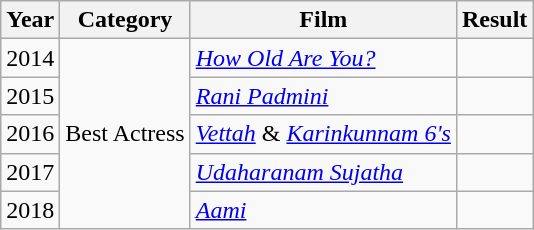<table class="wikitable">
<tr>
<th>Year</th>
<th>Category</th>
<th>Film</th>
<th>Result</th>
</tr>
<tr>
<td>2014</td>
<td rowspan="5">Best Actress</td>
<td><em><a href='#'>How Old Are You?</a></em></td>
<td></td>
</tr>
<tr>
<td>2015</td>
<td><em><a href='#'>Rani Padmini</a></em></td>
<td></td>
</tr>
<tr>
<td>2016</td>
<td><em><a href='#'>Vettah</a></em> & <em><a href='#'>Karinkunnam 6's</a></em></td>
<td></td>
</tr>
<tr>
<td>2017</td>
<td><em><a href='#'>Udaharanam Sujatha</a></em></td>
<td></td>
</tr>
<tr>
<td>2018</td>
<td><em><a href='#'>Aami</a></em></td>
<td></td>
</tr>
</table>
